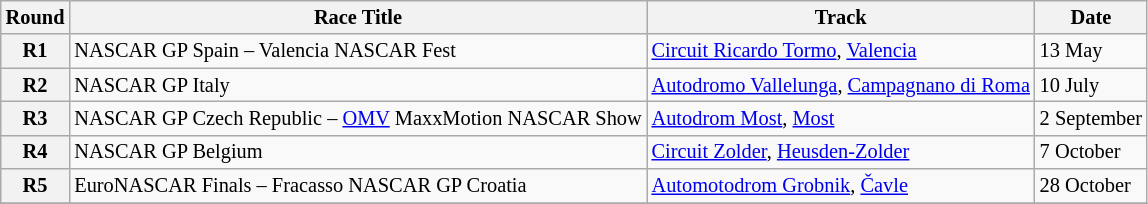<table class="wikitable" style="font-size:85%;">
<tr>
<th>Round</th>
<th>Race Title</th>
<th>Track</th>
<th>Date</th>
</tr>
<tr>
<th>R1</th>
<td>NASCAR GP Spain – Valencia NASCAR Fest</td>
<td> <a href='#'>Circuit Ricardo Tormo</a>, <a href='#'>Valencia</a></td>
<td>13 May</td>
</tr>
<tr>
<th>R2</th>
<td>NASCAR GP Italy</td>
<td> <a href='#'>Autodromo Vallelunga</a>, <a href='#'>Campagnano di Roma</a></td>
<td>10 July</td>
</tr>
<tr>
<th>R3</th>
<td>NASCAR GP Czech Republic – <a href='#'>OMV</a> MaxxMotion NASCAR Show</td>
<td> <a href='#'>Autodrom Most</a>, <a href='#'>Most</a></td>
<td>2 September</td>
</tr>
<tr>
<th>R4</th>
<td>NASCAR GP Belgium</td>
<td> <a href='#'>Circuit Zolder</a>, <a href='#'>Heusden-Zolder</a></td>
<td>7 October</td>
</tr>
<tr>
<th>R5</th>
<td>EuroNASCAR Finals – Fracasso NASCAR GP Croatia</td>
<td> <a href='#'>Automotodrom Grobnik</a>, <a href='#'>Čavle</a></td>
<td>28 October</td>
</tr>
<tr>
</tr>
</table>
